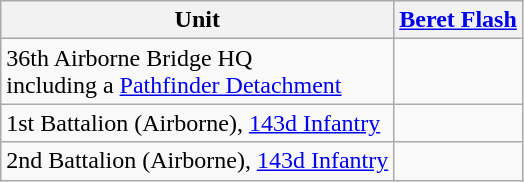<table class="wikitable">
<tr>
<th>Unit</th>
<th><a href='#'>Beret Flash</a><br></th>
</tr>
<tr>
<td>36th Airborne Bridge HQ<br>including a <a href='#'>Pathfinder Detachment</a></td>
<td></td>
</tr>
<tr>
<td>1st Battalion (Airborne), <a href='#'>143d Infantry</a></td>
<td></td>
</tr>
<tr>
<td>2nd Battalion (Airborne), <a href='#'>143d Infantry</a></td>
<td></td>
</tr>
</table>
